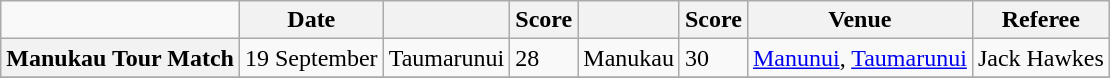<table class="wikitable mw-collapsible">
<tr>
<td></td>
<th scope="col">Date</th>
<th scope="col"></th>
<th scope="col">Score</th>
<th scope="col"></th>
<th scope="col">Score</th>
<th scope="col">Venue</th>
<th scope="col">Referee</th>
</tr>
<tr>
<th scope="row">Manukau Tour Match</th>
<td>19 September </td>
<td>Taumarunui</td>
<td>28</td>
<td>Manukau</td>
<td>30</td>
<td><a href='#'>Manunui</a>, <a href='#'>Taumarunui</a></td>
<td>Jack Hawkes</td>
</tr>
<tr>
</tr>
</table>
